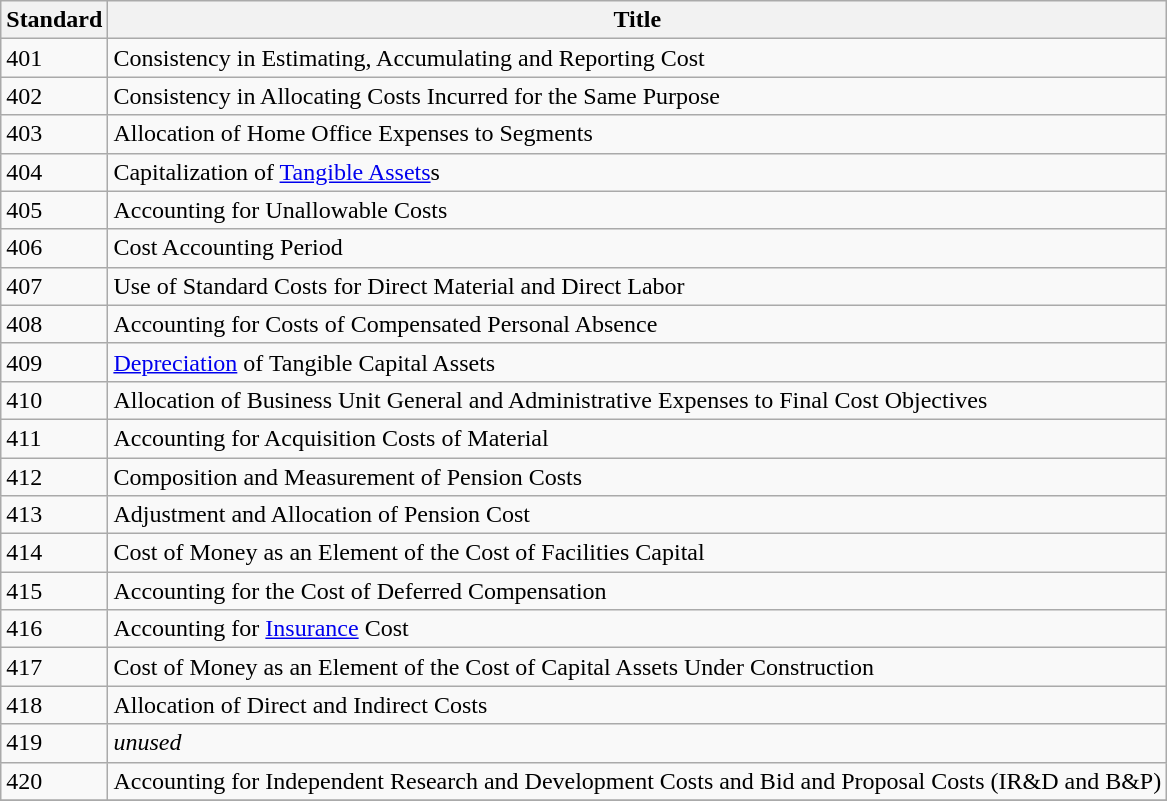<table class="wikitable">
<tr>
<th>Standard</th>
<th>Title</th>
</tr>
<tr valign="top">
<td>401</td>
<td>Consistency in Estimating, Accumulating and Reporting Cost</td>
</tr>
<tr>
<td>402</td>
<td>Consistency in Allocating Costs Incurred for the Same Purpose</td>
</tr>
<tr>
<td>403</td>
<td>Allocation of Home Office Expenses to Segments</td>
</tr>
<tr>
<td>404</td>
<td>Capitalization of <a href='#'>Tangible Assets</a>s</td>
</tr>
<tr>
<td>405</td>
<td>Accounting for Unallowable Costs</td>
</tr>
<tr>
<td>406</td>
<td>Cost Accounting Period</td>
</tr>
<tr>
<td>407</td>
<td>Use of Standard Costs for Direct Material and Direct Labor</td>
</tr>
<tr>
<td>408</td>
<td>Accounting for Costs of Compensated Personal Absence</td>
</tr>
<tr>
<td>409</td>
<td><a href='#'>Depreciation</a> of Tangible Capital Assets</td>
</tr>
<tr>
<td>410</td>
<td>Allocation of Business Unit General and Administrative Expenses to Final Cost Objectives</td>
</tr>
<tr>
<td>411</td>
<td>Accounting for Acquisition Costs of Material</td>
</tr>
<tr>
<td>412</td>
<td>Composition and Measurement of Pension Costs</td>
</tr>
<tr>
<td>413</td>
<td>Adjustment and Allocation of Pension Cost</td>
</tr>
<tr>
<td>414</td>
<td>Cost of Money as an Element of the Cost of Facilities Capital</td>
</tr>
<tr>
<td>415</td>
<td>Accounting for the Cost of Deferred Compensation</td>
</tr>
<tr>
<td>416</td>
<td>Accounting for <a href='#'>Insurance</a> Cost</td>
</tr>
<tr>
<td>417</td>
<td>Cost of Money as an Element of the Cost of Capital Assets Under Construction</td>
</tr>
<tr>
<td>418</td>
<td>Allocation of Direct and Indirect Costs</td>
</tr>
<tr>
<td>419</td>
<td><em>unused</em></td>
</tr>
<tr>
<td>420</td>
<td>Accounting for Independent Research and Development Costs and Bid and Proposal Costs (IR&D and B&P)</td>
</tr>
<tr>
</tr>
</table>
